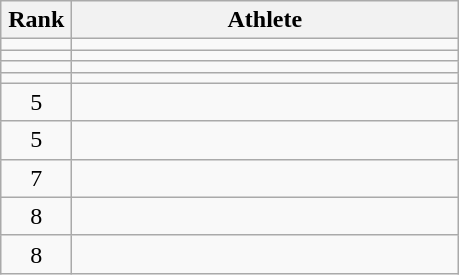<table class="wikitable" style="text-align: center;">
<tr>
<th width=40>Rank</th>
<th width=250>Athlete</th>
</tr>
<tr>
<td></td>
<td align="left"></td>
</tr>
<tr>
<td></td>
<td align="left"></td>
</tr>
<tr>
<td></td>
<td align="left"></td>
</tr>
<tr>
<td></td>
<td align="left"></td>
</tr>
<tr>
<td>5</td>
<td align="left"></td>
</tr>
<tr>
<td>5</td>
<td align="left"></td>
</tr>
<tr>
<td>7</td>
<td align="left"></td>
</tr>
<tr>
<td>8</td>
<td align="left"></td>
</tr>
<tr>
<td>8</td>
<td align="left"></td>
</tr>
</table>
